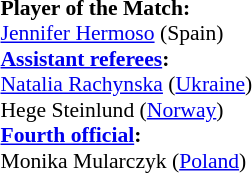<table width=100% style="font-size: 90%">
<tr>
<td><br><strong>Player of the Match:</strong>
<br><a href='#'>Jennifer Hermoso</a> (Spain)<br><strong><a href='#'>Assistant referees</a>:</strong>
<br><a href='#'>Natalia Rachynska</a> (<a href='#'>Ukraine</a>)
<br>Hege Steinlund (<a href='#'>Norway</a>)
<br><strong><a href='#'>Fourth official</a>:</strong>
<br>Monika Mularczyk (<a href='#'>Poland</a>)</td>
</tr>
</table>
